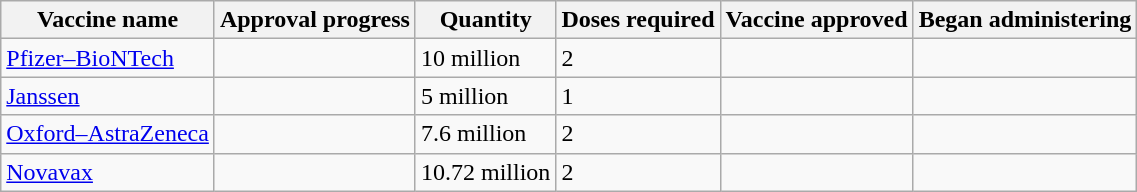<table class="wikitable">
<tr>
<th>Vaccine name</th>
<th>Approval progress</th>
<th>Quantity</th>
<th>Doses required</th>
<th>Vaccine approved</th>
<th>Began administering</th>
</tr>
<tr>
<td><a href='#'>Pfizer–BioNTech</a></td>
<td></td>
<td>10 million</td>
<td>2</td>
<td></td>
<td></td>
</tr>
<tr>
<td><a href='#'>Janssen</a></td>
<td></td>
<td>5 million</td>
<td>1</td>
<td></td>
<td></td>
</tr>
<tr>
<td><a href='#'>Oxford–AstraZeneca</a></td>
<td></td>
<td>7.6 million</td>
<td>2</td>
<td></td>
<td></td>
</tr>
<tr>
<td><a href='#'>Novavax</a></td>
<td></td>
<td>10.72 million</td>
<td>2</td>
<td></td>
<td></td>
</tr>
</table>
